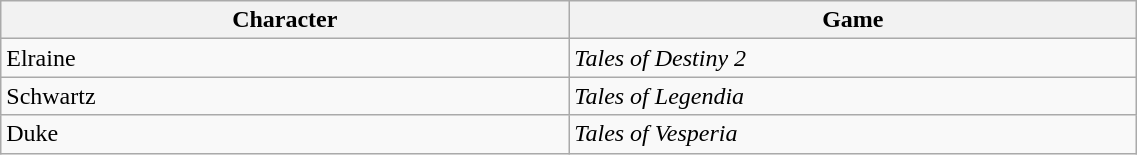<table class="wikitable" | style="width:60%;">
<tr>
<th style="width:20%;">Character</th>
<th style="width:20%;">Game</th>
</tr>
<tr>
<td>Elraine</td>
<td><em>Tales of Destiny 2</em></td>
</tr>
<tr>
<td>Schwartz</td>
<td><em>Tales of Legendia</em></td>
</tr>
<tr>
<td>Duke</td>
<td><em>Tales of Vesperia</em></td>
</tr>
</table>
